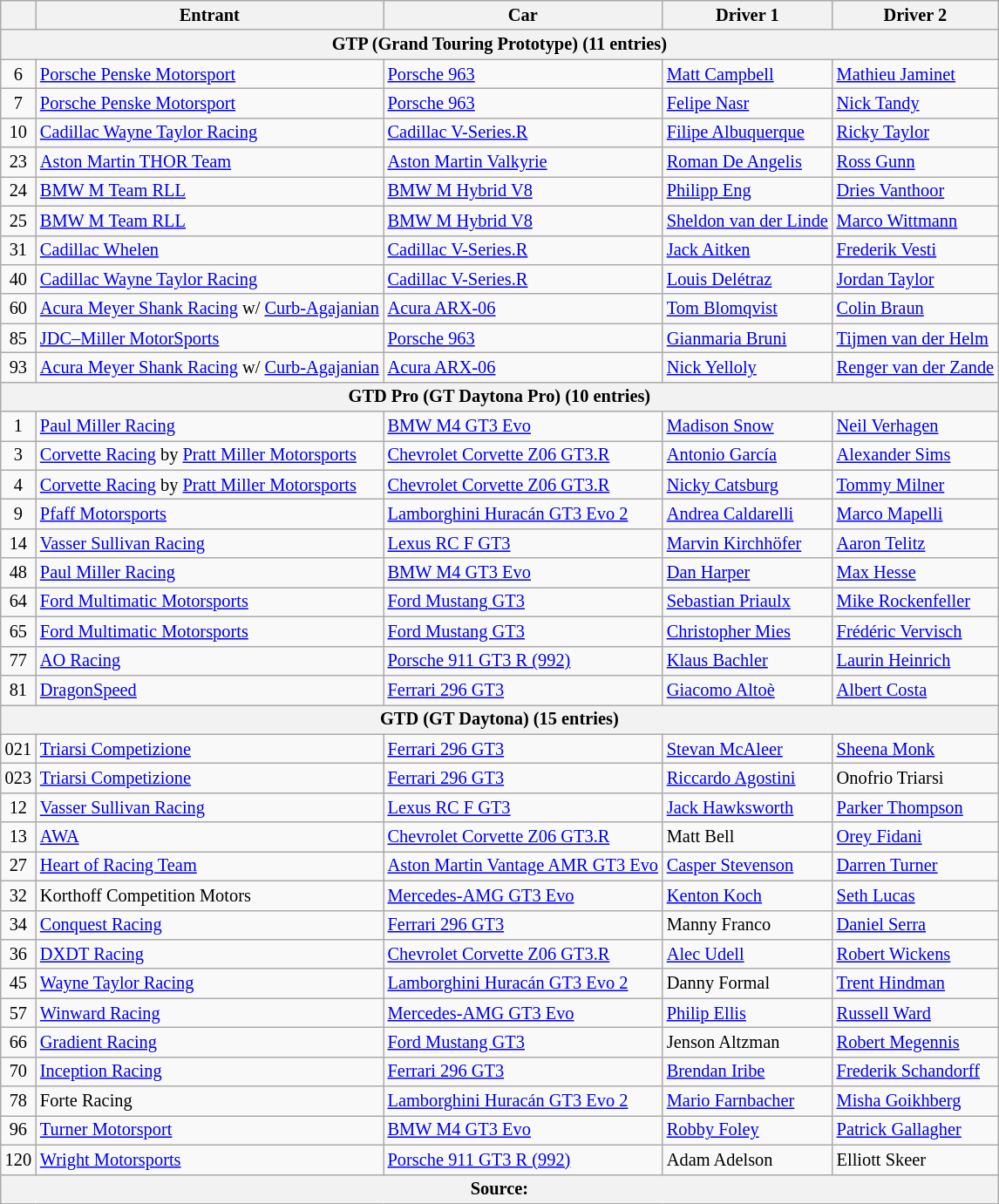<table class="wikitable" style="font-size: 85%;">
<tr>
<th></th>
<th>Entrant</th>
<th>Car</th>
<th>Driver 1</th>
<th>Driver 2</th>
</tr>
<tr>
<th colspan="6">GTP (Grand Touring Prototype) (11 entries)</th>
</tr>
<tr>
<td align=center>6</td>
<td> <a href='#'>Porsche Penske Motorsport</a></td>
<td><a href='#'>Porsche 963</a></td>
<td> <a href='#'>Matt Campbell</a></td>
<td> <a href='#'>Mathieu Jaminet</a></td>
</tr>
<tr>
<td align=center>7</td>
<td> <a href='#'>Porsche Penske Motorsport</a></td>
<td><a href='#'>Porsche 963</a></td>
<td> <a href='#'>Felipe Nasr</a></td>
<td> <a href='#'>Nick Tandy</a></td>
</tr>
<tr>
<td align=center>10</td>
<td> <a href='#'>Cadillac Wayne Taylor Racing</a></td>
<td><a href='#'>Cadillac V-Series.R</a></td>
<td> <a href='#'>Filipe Albuquerque</a></td>
<td> <a href='#'>Ricky Taylor</a></td>
</tr>
<tr>
<td align=center>23</td>
<td> <a href='#'>Aston Martin THOR Team</a></td>
<td><a href='#'>Aston Martin Valkyrie</a></td>
<td> <a href='#'>Roman De Angelis</a></td>
<td> <a href='#'>Ross Gunn</a></td>
</tr>
<tr>
<td align=center>24</td>
<td> <a href='#'>BMW M Team RLL</a></td>
<td><a href='#'>BMW M Hybrid V8</a></td>
<td> <a href='#'>Philipp Eng</a></td>
<td> <a href='#'>Dries Vanthoor</a></td>
</tr>
<tr>
<td align=center>25</td>
<td> <a href='#'>BMW M Team RLL</a></td>
<td><a href='#'>BMW M Hybrid V8</a></td>
<td nowrap> <a href='#'>Sheldon van der Linde</a></td>
<td> <a href='#'>Marco Wittmann</a></td>
</tr>
<tr>
<td align=center>31</td>
<td> <a href='#'>Cadillac Whelen</a></td>
<td><a href='#'>Cadillac V-Series.R</a></td>
<td> <a href='#'>Jack Aitken</a></td>
<td> <a href='#'>Frederik Vesti</a></td>
</tr>
<tr>
<td align=center>40</td>
<td> <a href='#'>Cadillac Wayne Taylor Racing</a></td>
<td><a href='#'>Cadillac V-Series.R</a></td>
<td> <a href='#'>Louis Delétraz</a></td>
<td> <a href='#'>Jordan Taylor</a></td>
</tr>
<tr>
<td align=center>60</td>
<td nowrap> <a href='#'>Acura Meyer Shank Racing</a> w/ <a href='#'>Curb-Agajanian</a></td>
<td><a href='#'>Acura ARX-06</a></td>
<td> <a href='#'>Tom Blomqvist</a></td>
<td> <a href='#'>Colin Braun</a></td>
</tr>
<tr>
<td align=center>85</td>
<td> <a href='#'>JDC–Miller MotorSports</a></td>
<td><a href='#'>Porsche 963</a></td>
<td> <a href='#'>Gianmaria Bruni</a></td>
<td> <a href='#'>Tijmen van der Helm</a></td>
</tr>
<tr>
<td align=center>93</td>
<td> <a href='#'>Acura Meyer Shank Racing</a> w/ <a href='#'>Curb-Agajanian</a></td>
<td><a href='#'>Acura ARX-06</a></td>
<td> <a href='#'>Nick Yelloly</a></td>
<td nowrap> <a href='#'>Renger van der Zande</a></td>
</tr>
<tr>
<th colspan="6">GTD Pro (GT Daytona Pro) (10 entries)</th>
</tr>
<tr>
<td align=center>1</td>
<td> <a href='#'>Paul Miller Racing</a></td>
<td><a href='#'>BMW M4 GT3 Evo</a></td>
<td> <a href='#'>Madison Snow</a></td>
<td> <a href='#'>Neil Verhagen</a></td>
</tr>
<tr>
<td align=center>3</td>
<td> <a href='#'>Corvette Racing</a> by <a href='#'>Pratt Miller Motorsports</a></td>
<td><a href='#'>Chevrolet Corvette Z06 GT3.R</a></td>
<td> <a href='#'>Antonio García</a></td>
<td> <a href='#'>Alexander Sims</a></td>
</tr>
<tr>
<td align=center>4</td>
<td> <a href='#'>Corvette Racing</a> by <a href='#'>Pratt Miller Motorsports</a></td>
<td><a href='#'>Chevrolet Corvette Z06 GT3.R</a></td>
<td> <a href='#'>Nicky Catsburg</a></td>
<td> <a href='#'>Tommy Milner</a></td>
</tr>
<tr>
<td align=center>9</td>
<td> <a href='#'>Pfaff Motorsports</a></td>
<td><a href='#'>Lamborghini Huracán GT3 Evo 2</a></td>
<td> <a href='#'>Andrea Caldarelli</a></td>
<td> <a href='#'>Marco Mapelli</a></td>
</tr>
<tr>
<td align=center>14</td>
<td> <a href='#'>Vasser Sullivan Racing</a></td>
<td><a href='#'>Lexus RC F GT3</a></td>
<td> <a href='#'>Marvin Kirchhöfer</a></td>
<td> <a href='#'>Aaron Telitz</a></td>
</tr>
<tr>
<td align=center>48</td>
<td> <a href='#'>Paul Miller Racing</a></td>
<td><a href='#'>BMW M4 GT3 Evo</a></td>
<td> <a href='#'>Dan Harper</a></td>
<td> <a href='#'>Max Hesse</a></td>
</tr>
<tr>
<td align=center>64</td>
<td> <a href='#'>Ford Multimatic Motorsports</a></td>
<td><a href='#'>Ford Mustang GT3</a></td>
<td> <a href='#'>Sebastian Priaulx</a></td>
<td> <a href='#'>Mike Rockenfeller</a></td>
</tr>
<tr>
<td align=center>65</td>
<td> <a href='#'>Ford Multimatic Motorsports</a></td>
<td><a href='#'>Ford Mustang GT3</a></td>
<td> <a href='#'>Christopher Mies</a></td>
<td> <a href='#'>Frédéric Vervisch</a></td>
</tr>
<tr>
<td align=center>77</td>
<td> <a href='#'>AO Racing</a></td>
<td><a href='#'>Porsche 911 GT3 R (992)</a></td>
<td> <a href='#'>Klaus Bachler</a></td>
<td> <a href='#'>Laurin Heinrich</a></td>
</tr>
<tr>
<td align=center>81</td>
<td> <a href='#'>DragonSpeed</a></td>
<td><a href='#'>Ferrari 296 GT3</a></td>
<td> <a href='#'>Giacomo Altoè</a></td>
<td> <a href='#'>Albert Costa</a></td>
</tr>
<tr>
<th colspan="6">GTD (GT Daytona) (15 entries)</th>
</tr>
<tr>
<td align=center>021</td>
<td> <a href='#'>Triarsi Competizione</a></td>
<td><a href='#'>Ferrari 296 GT3</a></td>
<td> <a href='#'>Stevan McAleer</a></td>
<td> <a href='#'>Sheena Monk</a></td>
</tr>
<tr>
<td align=center>023</td>
<td> <a href='#'>Triarsi Competizione</a></td>
<td><a href='#'>Ferrari 296 GT3</a></td>
<td> <a href='#'>Riccardo Agostini</a></td>
<td> Onofrio Triarsi</td>
</tr>
<tr>
<td align=center>12</td>
<td> <a href='#'>Vasser Sullivan Racing</a></td>
<td><a href='#'>Lexus RC F GT3</a></td>
<td> <a href='#'>Jack Hawksworth</a></td>
<td> <a href='#'>Parker Thompson</a></td>
</tr>
<tr>
<td align=center>13</td>
<td> <a href='#'>AWA</a></td>
<td><a href='#'>Chevrolet Corvette Z06 GT3.R</a></td>
<td> Matt Bell</td>
<td> <a href='#'>Orey Fidani</a></td>
</tr>
<tr>
<td align=center>27</td>
<td> <a href='#'>Heart of Racing Team</a></td>
<td nowrap><a href='#'>Aston Martin Vantage AMR GT3 Evo</a></td>
<td> <a href='#'>Casper Stevenson</a></td>
<td> <a href='#'>Darren Turner</a></td>
</tr>
<tr>
<td align=center>32</td>
<td> Korthoff Competition Motors</td>
<td><a href='#'>Mercedes-AMG GT3 Evo</a></td>
<td> <a href='#'>Kenton Koch</a></td>
<td> <a href='#'>Seth Lucas</a></td>
</tr>
<tr>
<td align=center>34</td>
<td> <a href='#'>Conquest Racing</a></td>
<td><a href='#'>Ferrari 296 GT3</a></td>
<td> Manny Franco</td>
<td> <a href='#'>Daniel Serra</a></td>
</tr>
<tr>
<td align=center>36</td>
<td> <a href='#'>DXDT Racing</a></td>
<td><a href='#'>Chevrolet Corvette Z06 GT3.R</a></td>
<td> <a href='#'>Alec Udell</a></td>
<td> <a href='#'>Robert Wickens</a></td>
</tr>
<tr>
<td align=center>45</td>
<td> <a href='#'>Wayne Taylor Racing</a></td>
<td><a href='#'>Lamborghini Huracán GT3 Evo 2</a></td>
<td> Danny Formal</td>
<td> <a href='#'>Trent Hindman</a></td>
</tr>
<tr>
<td align=center>57</td>
<td> <a href='#'>Winward Racing</a></td>
<td><a href='#'>Mercedes-AMG GT3 Evo</a></td>
<td> <a href='#'>Philip Ellis</a></td>
<td> <a href='#'>Russell Ward</a></td>
</tr>
<tr>
<td align=center>66</td>
<td> <a href='#'>Gradient Racing</a></td>
<td><a href='#'>Ford Mustang GT3</a></td>
<td> Jenson Altzman</td>
<td> <a href='#'>Robert Megennis</a></td>
</tr>
<tr>
<td align=center>70</td>
<td> <a href='#'>Inception Racing</a></td>
<td><a href='#'>Ferrari 296 GT3</a></td>
<td> <a href='#'>Brendan Iribe</a></td>
<td> <a href='#'>Frederik Schandorff</a></td>
</tr>
<tr>
<td align=center>78</td>
<td> Forte Racing</td>
<td><a href='#'>Lamborghini Huracán GT3 Evo 2</a></td>
<td> <a href='#'>Mario Farnbacher</a></td>
<td> <a href='#'>Misha Goikhberg</a></td>
</tr>
<tr>
<td align=center>96</td>
<td> <a href='#'>Turner Motorsport</a></td>
<td><a href='#'>BMW M4 GT3 Evo</a></td>
<td> <a href='#'>Robby Foley</a></td>
<td> <a href='#'>Patrick Gallagher</a></td>
</tr>
<tr>
<td align=center>120</td>
<td> <a href='#'>Wright Motorsports</a></td>
<td><a href='#'>Porsche 911 GT3 R (992)</a></td>
<td> Adam Adelson</td>
<td> Elliott Skeer</td>
</tr>
<tr>
<th colspan="6">Source:</th>
</tr>
</table>
